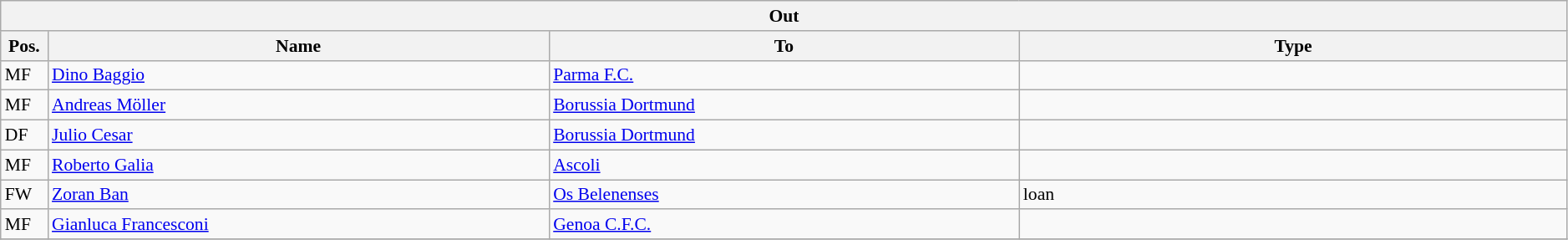<table class="wikitable" style="font-size:90%;width:99%;">
<tr>
<th colspan="4">Out</th>
</tr>
<tr>
<th width=3%>Pos.</th>
<th width=32%>Name</th>
<th width=30%>To</th>
<th width=35%>Type</th>
</tr>
<tr>
<td>MF</td>
<td><a href='#'>Dino Baggio</a></td>
<td><a href='#'>Parma F.C.</a></td>
<td></td>
</tr>
<tr>
<td>MF</td>
<td><a href='#'>Andreas Möller </a></td>
<td><a href='#'>Borussia Dortmund</a></td>
<td></td>
</tr>
<tr>
<td>DF</td>
<td><a href='#'>Julio Cesar</a></td>
<td><a href='#'>Borussia Dortmund</a></td>
<td></td>
</tr>
<tr>
<td>MF</td>
<td><a href='#'>Roberto Galia </a></td>
<td><a href='#'>Ascoli</a></td>
<td></td>
</tr>
<tr>
<td>FW</td>
<td><a href='#'>Zoran Ban </a></td>
<td><a href='#'>Os Belenenses</a></td>
<td>loan</td>
</tr>
<tr>
<td>MF</td>
<td><a href='#'>Gianluca Francesconi </a></td>
<td><a href='#'>Genoa C.F.C.</a></td>
<td></td>
</tr>
<tr>
</tr>
</table>
